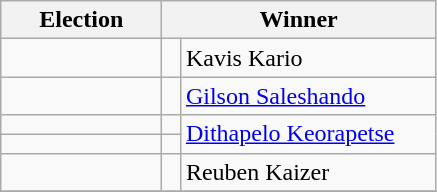<table class=wikitable>
<tr>
<th width=100>Election</th>
<th width=175 colspan=2>Winner</th>
</tr>
<tr>
<td></td>
<td width=5 bgcolor=></td>
<td>Kavis Kario</td>
</tr>
<tr>
<td></td>
<td bgcolor=></td>
<td><a href='#'>Gilson Saleshando</a></td>
</tr>
<tr>
<td></td>
<td bgcolor=></td>
<td rowspan=2><a href='#'>Dithapelo Keorapetse</a></td>
</tr>
<tr>
<td></td>
<td bgcolor=></td>
</tr>
<tr>
<td></td>
<td bgcolor=></td>
<td>Reuben Kaizer</td>
</tr>
<tr>
</tr>
</table>
